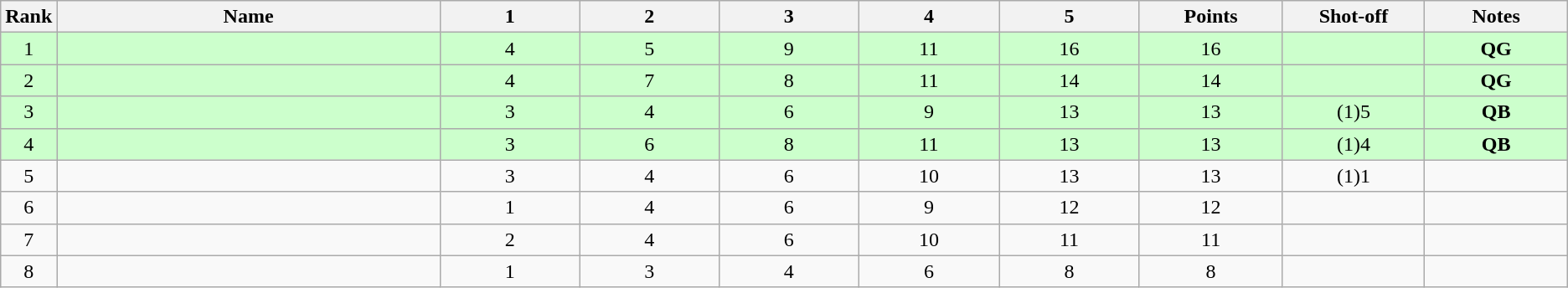<table class="wikitable sortable" style="text-align:center;">
<tr>
<th>Rank</th>
<th style="width:20em;">Name</th>
<th style="width:7em;">1</th>
<th style="width:7em;">2</th>
<th style="width:7em;">3</th>
<th style="width:7em;">4</th>
<th style="width:7em;">5</th>
<th style="width:7em;">Points</th>
<th style="width:7em;">Shot-off</th>
<th style="width:7em;">Notes</th>
</tr>
<tr bgcolor=ccffcc>
<td>1</td>
<td align=left></td>
<td>4</td>
<td>5</td>
<td>9</td>
<td>11</td>
<td>16</td>
<td>16</td>
<td></td>
<td><strong>QG</strong></td>
</tr>
<tr bgcolor=ccffcc>
<td>2</td>
<td align=left></td>
<td>4</td>
<td>7</td>
<td>8</td>
<td>11</td>
<td>14</td>
<td>14</td>
<td></td>
<td><strong>QG</strong></td>
</tr>
<tr bgcolor=ccffcc>
<td>3</td>
<td align=left></td>
<td>3</td>
<td>4</td>
<td>6</td>
<td>9</td>
<td>13</td>
<td>13</td>
<td>(1)5</td>
<td><strong>QB</strong></td>
</tr>
<tr bgcolor=ccffcc>
<td>4</td>
<td align=left></td>
<td>3</td>
<td>6</td>
<td>8</td>
<td>11</td>
<td>13</td>
<td>13</td>
<td>(1)4</td>
<td><strong>QB</strong></td>
</tr>
<tr>
<td>5</td>
<td align=left></td>
<td>3</td>
<td>4</td>
<td>6</td>
<td>10</td>
<td>13</td>
<td>13</td>
<td>(1)1</td>
<td></td>
</tr>
<tr>
<td>6</td>
<td align=left></td>
<td>1</td>
<td>4</td>
<td>6</td>
<td>9</td>
<td>12</td>
<td>12</td>
<td></td>
<td></td>
</tr>
<tr>
<td>7</td>
<td align=left></td>
<td>2</td>
<td>4</td>
<td>6</td>
<td>10</td>
<td>11</td>
<td>11</td>
<td></td>
<td></td>
</tr>
<tr>
<td>8</td>
<td align=left></td>
<td>1</td>
<td>3</td>
<td>4</td>
<td>6</td>
<td>8</td>
<td>8</td>
<td></td>
<td></td>
</tr>
</table>
